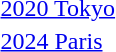<table>
<tr>
<td><a href='#'>2020 Tokyo</a><br></td>
<td></td>
<td></td>
<td></td>
</tr>
<tr>
<td><a href='#'>2024 Paris</a><br></td>
<td></td>
<td></td>
<td></td>
</tr>
</table>
